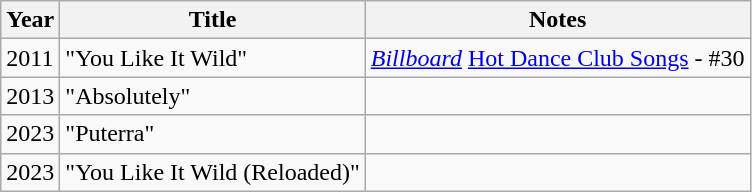<table class="wikitable">
<tr>
<th>Year</th>
<th>Title</th>
<th>Notes</th>
</tr>
<tr>
<td>2011</td>
<td>"You Like It Wild"</td>
<td><em><a href='#'>Billboard</a></em> <a href='#'>Hot Dance Club Songs</a> - #30</td>
</tr>
<tr>
<td>2013</td>
<td>"Absolutely"</td>
<td></td>
</tr>
<tr>
<td>2023</td>
<td>"Puterra"</td>
</tr>
<tr>
<td>2023</td>
<td>"You Like It Wild (Reloaded)"</td>
<td></td>
</tr>
</table>
